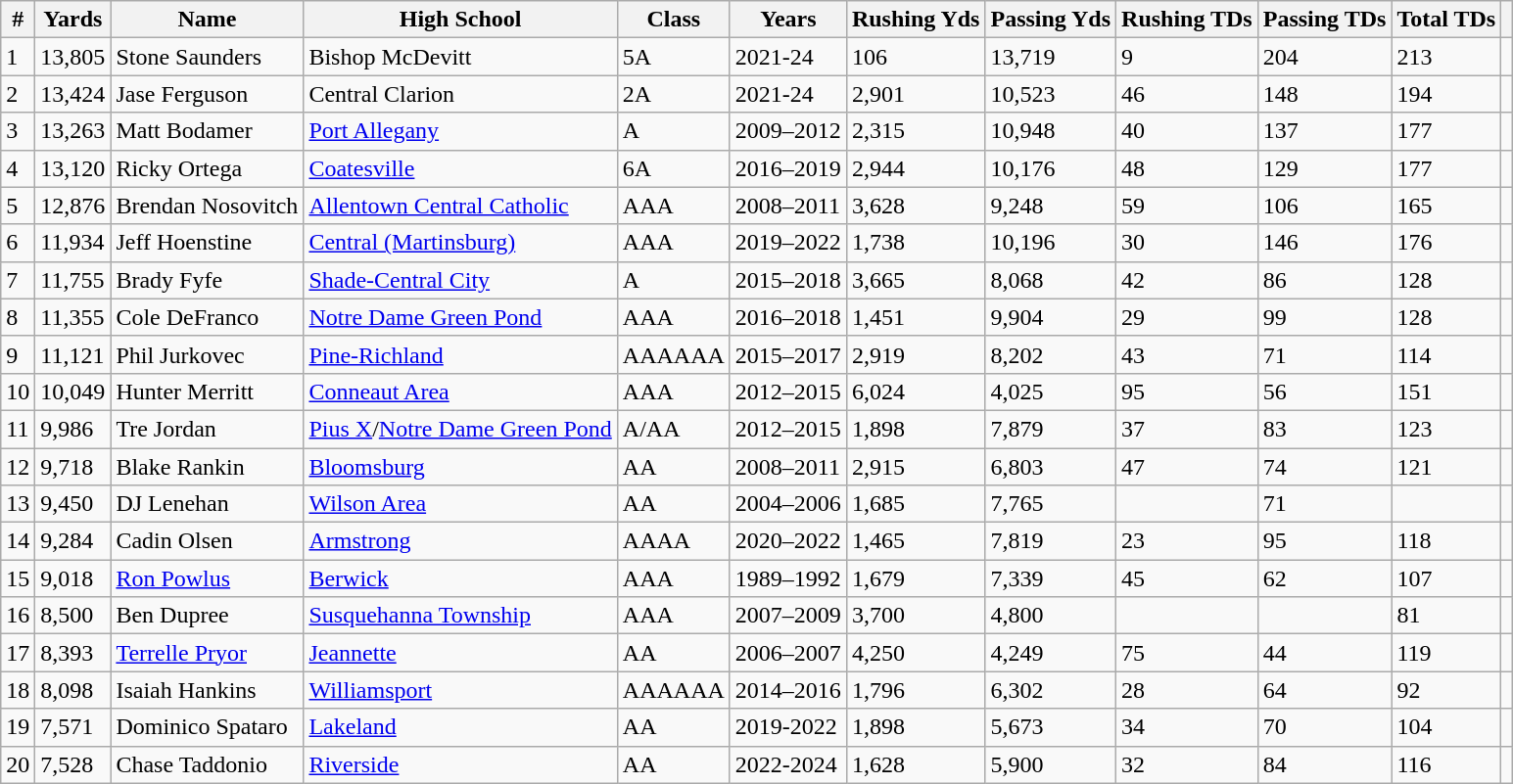<table class="wikitable sortable">
<tr>
<th>#</th>
<th>Yards</th>
<th>Name</th>
<th>High School</th>
<th>Class</th>
<th>Years</th>
<th>Rushing Yds</th>
<th>Passing Yds</th>
<th>Rushing TDs</th>
<th>Passing TDs</th>
<th>Total TDs</th>
<th></th>
</tr>
<tr>
<td>1</td>
<td>13,805</td>
<td>Stone Saunders</td>
<td>Bishop McDevitt</td>
<td>5A</td>
<td>2021-24</td>
<td>106</td>
<td>13,719</td>
<td>9</td>
<td>204</td>
<td>213</td>
<td></td>
</tr>
<tr>
<td>2</td>
<td>13,424</td>
<td>Jase Ferguson</td>
<td>Central Clarion</td>
<td>2A</td>
<td>2021-24</td>
<td>2,901</td>
<td>10,523</td>
<td>46</td>
<td>148</td>
<td>194</td>
<td></td>
</tr>
<tr>
<td>3</td>
<td>13,263</td>
<td>Matt Bodamer</td>
<td><a href='#'>Port Allegany</a></td>
<td>A</td>
<td>2009–2012</td>
<td>2,315</td>
<td>10,948</td>
<td>40</td>
<td>137</td>
<td>177</td>
<td></td>
</tr>
<tr>
<td>4</td>
<td>13,120</td>
<td>Ricky Ortega</td>
<td><a href='#'>Coatesville</a></td>
<td>6A</td>
<td>2016–2019</td>
<td>2,944</td>
<td>10,176</td>
<td>48</td>
<td>129</td>
<td>177</td>
<td></td>
</tr>
<tr>
<td>5</td>
<td>12,876</td>
<td>Brendan Nosovitch</td>
<td><a href='#'>Allentown Central Catholic</a></td>
<td>AAA</td>
<td>2008–2011</td>
<td>3,628</td>
<td>9,248</td>
<td>59</td>
<td>106</td>
<td>165</td>
<td></td>
</tr>
<tr>
<td>6</td>
<td>11,934</td>
<td>Jeff Hoenstine</td>
<td><a href='#'>Central (Martinsburg)</a></td>
<td>AAA</td>
<td>2019–2022</td>
<td>1,738</td>
<td>10,196</td>
<td>30</td>
<td>146</td>
<td>176</td>
<td></td>
</tr>
<tr>
<td>7</td>
<td>11,755</td>
<td>Brady Fyfe</td>
<td><a href='#'>Shade-Central City</a></td>
<td>A</td>
<td>2015–2018</td>
<td>3,665</td>
<td>8,068</td>
<td>42</td>
<td>86</td>
<td>128</td>
<td></td>
</tr>
<tr>
<td>8</td>
<td>11,355</td>
<td>Cole DeFranco</td>
<td><a href='#'>Notre Dame Green Pond</a></td>
<td>AAA</td>
<td>2016–2018</td>
<td>1,451</td>
<td>9,904</td>
<td>29</td>
<td>99</td>
<td>128</td>
<td></td>
</tr>
<tr>
<td>9</td>
<td>11,121</td>
<td>Phil Jurkovec</td>
<td [Pine-Richland High School><a href='#'>Pine-Richland</a></td>
<td>AAAAAA</td>
<td>2015–2017</td>
<td>2,919</td>
<td>8,202</td>
<td>43</td>
<td>71</td>
<td>114</td>
<td></td>
</tr>
<tr>
<td>10</td>
<td>10,049</td>
<td>Hunter Merritt</td>
<td><a href='#'>Conneaut Area</a></td>
<td>AAA</td>
<td>2012–2015</td>
<td>6,024</td>
<td>4,025</td>
<td>95</td>
<td>56</td>
<td>151</td>
<td></td>
</tr>
<tr>
<td>11</td>
<td>9,986</td>
<td>Tre Jordan</td>
<td><a href='#'>Pius X</a>/<a href='#'>Notre Dame Green Pond</a></td>
<td>A/AA</td>
<td>2012–2015</td>
<td>1,898</td>
<td>7,879</td>
<td>37</td>
<td>83</td>
<td>123</td>
<td></td>
</tr>
<tr>
<td>12</td>
<td>9,718</td>
<td>Blake Rankin</td>
<td><a href='#'>Bloomsburg</a></td>
<td>AA</td>
<td>2008–2011</td>
<td>2,915</td>
<td>6,803</td>
<td>47</td>
<td>74</td>
<td>121</td>
<td></td>
</tr>
<tr>
<td>13</td>
<td>9,450</td>
<td>DJ Lenehan</td>
<td><a href='#'>Wilson Area</a></td>
<td>AA</td>
<td>2004–2006</td>
<td>1,685</td>
<td>7,765</td>
<td></td>
<td>71</td>
<td></td>
<td></td>
</tr>
<tr>
<td>14</td>
<td>9,284</td>
<td>Cadin Olsen</td>
<td><a href='#'>Armstrong</a></td>
<td>AAAA</td>
<td>2020–2022</td>
<td>1,465</td>
<td>7,819</td>
<td>23</td>
<td>95</td>
<td>118</td>
<td></td>
</tr>
<tr>
<td>15</td>
<td>9,018</td>
<td><a href='#'>Ron Powlus</a></td>
<td><a href='#'>Berwick</a></td>
<td>AAA</td>
<td>1989–1992</td>
<td>1,679</td>
<td>7,339</td>
<td>45</td>
<td>62</td>
<td>107</td>
<td></td>
</tr>
<tr>
<td>16</td>
<td>8,500</td>
<td>Ben Dupree</td>
<td><a href='#'>Susquehanna Township</a></td>
<td>AAA</td>
<td>2007–2009</td>
<td>3,700</td>
<td>4,800</td>
<td></td>
<td></td>
<td>81</td>
<td></td>
</tr>
<tr>
<td>17</td>
<td>8,393</td>
<td><a href='#'>Terrelle Pryor</a></td>
<td><a href='#'>Jeannette</a></td>
<td>AA</td>
<td>2006–2007</td>
<td>4,250</td>
<td>4,249</td>
<td>75</td>
<td>44</td>
<td>119</td>
<td></td>
</tr>
<tr>
<td>18</td>
<td>8,098</td>
<td>Isaiah Hankins</td>
<td><a href='#'>Williamsport</a></td>
<td>AAAAAA</td>
<td>2014–2016</td>
<td>1,796</td>
<td>6,302</td>
<td>28</td>
<td>64</td>
<td>92</td>
<td></td>
</tr>
<tr>
<td>19</td>
<td>7,571</td>
<td>Dominico Spataro</td>
<td><a href='#'>Lakeland</a></td>
<td>AA</td>
<td>2019-2022</td>
<td>1,898</td>
<td>5,673</td>
<td>34</td>
<td>70</td>
<td>104</td>
<td></td>
</tr>
<tr>
<td>20</td>
<td>7,528</td>
<td>Chase Taddonio</td>
<td><a href='#'>Riverside</a></td>
<td>AA</td>
<td>2022-2024</td>
<td>1,628</td>
<td>5,900</td>
<td>32</td>
<td>84</td>
<td>116</td>
<td></td>
</tr>
</table>
